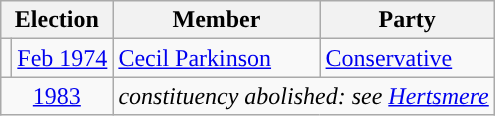<table class="wikitable">
<tr>
<th colspan="2">Election</th>
<th>Member</th>
<th>Party</th>
</tr>
<tr>
<td style="color:inherit;background-color: "></td>
<td><a href='#'>Feb 1974</a></td>
<td><a href='#'>Cecil Parkinson</a></td>
<td><a href='#'>Conservative</a></td>
</tr>
<tr>
<td colspan="2" align="center"><a href='#'>1983</a></td>
<td colspan="2"><em>constituency abolished: see <a href='#'>Hertsmere</a></em></td>
</tr>
</table>
